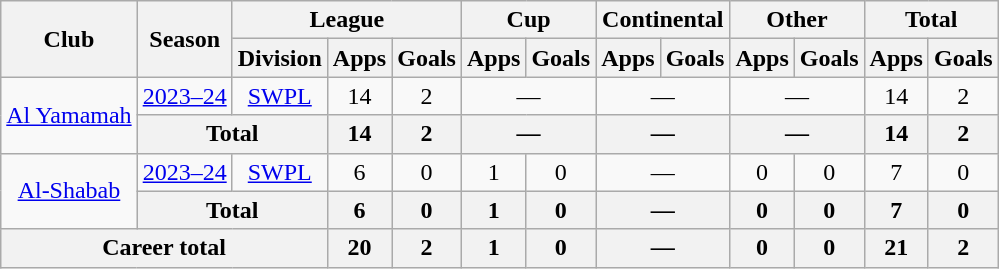<table class="wikitable" style="text-align: center;">
<tr>
<th rowspan="2">Club</th>
<th rowspan="2">Season</th>
<th colspan="3">League</th>
<th colspan="2">Cup</th>
<th colspan="2">Continental</th>
<th colspan="2">Other</th>
<th colspan="2">Total</th>
</tr>
<tr>
<th>Division</th>
<th>Apps</th>
<th>Goals</th>
<th>Apps</th>
<th>Goals</th>
<th>Apps</th>
<th>Goals</th>
<th>Apps</th>
<th>Goals</th>
<th>Apps</th>
<th>Goals</th>
</tr>
<tr>
<td rowspan="2"><a href='#'>Al Yamamah</a></td>
<td><a href='#'>2023–24</a></td>
<td rowspan="1"><a href='#'>SWPL</a></td>
<td>14</td>
<td>2</td>
<td colspan="2">—</td>
<td colspan="2">—</td>
<td colspan="2">—</td>
<td>14</td>
<td>2</td>
</tr>
<tr>
<th colspan="2">Total</th>
<th>14</th>
<th>2</th>
<th colspan="2">—</th>
<th colspan="2">—</th>
<th colspan="2">—</th>
<th>14</th>
<th>2</th>
</tr>
<tr>
<td rowspan="2"><a href='#'>Al-Shabab</a></td>
<td><a href='#'>2023–24</a></td>
<td rowspan="1"><a href='#'>SWPL</a></td>
<td>6</td>
<td>0</td>
<td>1</td>
<td>0</td>
<td colspan="2">—</td>
<td>0</td>
<td>0</td>
<td>7</td>
<td>0</td>
</tr>
<tr>
<th colspan="2">Total</th>
<th>6</th>
<th>0</th>
<th>1</th>
<th>0</th>
<th colspan="2">—</th>
<th>0</th>
<th>0</th>
<th>7</th>
<th>0</th>
</tr>
<tr>
<th colspan="3">Career total</th>
<th>20</th>
<th>2</th>
<th>1</th>
<th>0</th>
<th colspan="2">—</th>
<th>0</th>
<th>0</th>
<th>21</th>
<th>2</th>
</tr>
</table>
